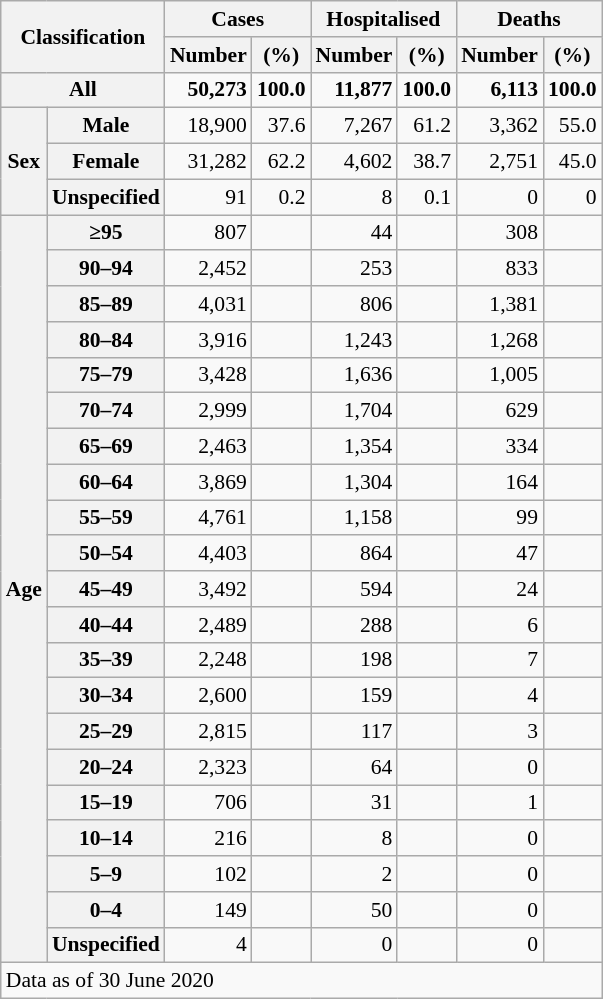<table class="wikitable" style="text-align:right; font-size:90%">
<tr>
<th rowspan="2" colspan="2">Classification</th>
<th colspan="2">Cases</th>
<th colspan="2">Hospitalised</th>
<th colspan="2">Deaths</th>
</tr>
<tr>
<th>Number</th>
<th>(%)</th>
<th>Number</th>
<th>(%)</th>
<th>Number</th>
<th>(%)</th>
</tr>
<tr>
<th colspan="2">All</th>
<td><strong>50,273</strong></td>
<td><strong>100.0</strong></td>
<td><strong>11,877</strong></td>
<td><strong>100.0</strong></td>
<td><strong>6,113</strong></td>
<td><strong>100.0</strong></td>
</tr>
<tr>
<th rowspan="3">Sex</th>
<th>Male</th>
<td>18,900</td>
<td>37.6</td>
<td>7,267</td>
<td>61.2</td>
<td>3,362</td>
<td>55.0</td>
</tr>
<tr>
<th>Female</th>
<td>31,282</td>
<td>62.2</td>
<td>4,602</td>
<td>38.7</td>
<td>2,751</td>
<td>45.0</td>
</tr>
<tr>
<th>Unspecified</th>
<td>91</td>
<td>0.2</td>
<td>8</td>
<td>0.1</td>
<td>0</td>
<td>0</td>
</tr>
<tr>
<th rowspan="21">Age</th>
<th>≥95</th>
<td>807</td>
<td></td>
<td>44</td>
<td></td>
<td>308</td>
<td></td>
</tr>
<tr>
<th>90–94</th>
<td>2,452</td>
<td></td>
<td>253</td>
<td></td>
<td>833</td>
<td></td>
</tr>
<tr>
<th>85–89</th>
<td>4,031</td>
<td></td>
<td>806</td>
<td></td>
<td>1,381</td>
<td></td>
</tr>
<tr>
<th>80–84</th>
<td>3,916</td>
<td></td>
<td>1,243</td>
<td></td>
<td>1,268</td>
<td></td>
</tr>
<tr>
<th>75–79</th>
<td>3,428</td>
<td></td>
<td>1,636</td>
<td></td>
<td>1,005</td>
<td></td>
</tr>
<tr>
<th>70–74</th>
<td>2,999</td>
<td></td>
<td>1,704</td>
<td></td>
<td>629</td>
<td></td>
</tr>
<tr>
<th>65–69</th>
<td>2,463</td>
<td></td>
<td>1,354</td>
<td></td>
<td>334</td>
<td></td>
</tr>
<tr>
<th>60–64</th>
<td>3,869</td>
<td></td>
<td>1,304</td>
<td></td>
<td>164</td>
<td></td>
</tr>
<tr>
<th>55–59</th>
<td>4,761</td>
<td></td>
<td>1,158</td>
<td></td>
<td>99</td>
<td></td>
</tr>
<tr>
<th>50–54</th>
<td>4,403</td>
<td></td>
<td>864</td>
<td></td>
<td>47</td>
<td></td>
</tr>
<tr>
<th>45–49</th>
<td>3,492</td>
<td></td>
<td>594</td>
<td></td>
<td>24</td>
<td></td>
</tr>
<tr>
<th>40–44</th>
<td>2,489</td>
<td></td>
<td>288</td>
<td></td>
<td>6</td>
<td></td>
</tr>
<tr>
<th>35–39</th>
<td>2,248</td>
<td></td>
<td>198</td>
<td></td>
<td>7</td>
<td></td>
</tr>
<tr>
<th>30–34</th>
<td>2,600</td>
<td></td>
<td>159</td>
<td></td>
<td>4</td>
<td></td>
</tr>
<tr>
<th>25–29</th>
<td>2,815</td>
<td></td>
<td>117</td>
<td></td>
<td>3</td>
<td></td>
</tr>
<tr>
<th>20–24</th>
<td>2,323</td>
<td></td>
<td>64</td>
<td></td>
<td>0</td>
<td></td>
</tr>
<tr>
<th>15–19</th>
<td>706</td>
<td></td>
<td>31</td>
<td></td>
<td>1</td>
<td></td>
</tr>
<tr>
<th>10–14</th>
<td>216</td>
<td></td>
<td>8</td>
<td></td>
<td>0</td>
<td></td>
</tr>
<tr>
<th>5–9</th>
<td>102</td>
<td></td>
<td>2</td>
<td></td>
<td>0</td>
<td></td>
</tr>
<tr>
<th>0–4</th>
<td>149</td>
<td></td>
<td>50</td>
<td></td>
<td>0</td>
<td></td>
</tr>
<tr>
<th>Unspecified</th>
<td>4</td>
<td></td>
<td>0</td>
<td></td>
<td>0</td>
<td></td>
</tr>
<tr>
<td style="text-align:left" colspan="8">Data as of 30 June 2020</td>
</tr>
</table>
